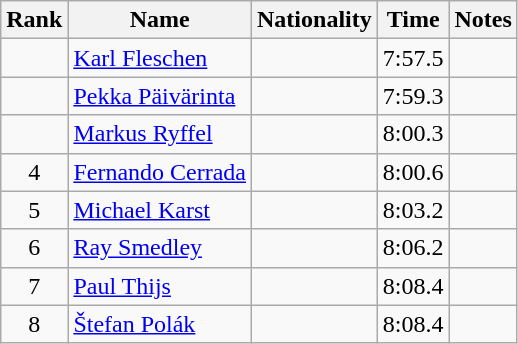<table class="wikitable sortable" style="text-align:center">
<tr>
<th>Rank</th>
<th>Name</th>
<th>Nationality</th>
<th>Time</th>
<th>Notes</th>
</tr>
<tr>
<td></td>
<td align="left"><a href='#'>Karl Fleschen</a></td>
<td align=left></td>
<td>7:57.5</td>
<td></td>
</tr>
<tr>
<td></td>
<td align="left"><a href='#'>Pekka Päivärinta</a></td>
<td align=left></td>
<td>7:59.3</td>
<td></td>
</tr>
<tr>
<td></td>
<td align="left"><a href='#'>Markus Ryffel</a></td>
<td align=left></td>
<td>8:00.3</td>
<td></td>
</tr>
<tr>
<td>4</td>
<td align="left"><a href='#'>Fernando Cerrada</a></td>
<td align=left></td>
<td>8:00.6</td>
<td></td>
</tr>
<tr>
<td>5</td>
<td align="left"><a href='#'>Michael Karst</a></td>
<td align=left></td>
<td>8:03.2</td>
<td></td>
</tr>
<tr>
<td>6</td>
<td align="left"><a href='#'>Ray Smedley</a></td>
<td align=left></td>
<td>8:06.2</td>
<td></td>
</tr>
<tr>
<td>7</td>
<td align="left"><a href='#'>Paul Thijs</a></td>
<td align=left></td>
<td>8:08.4</td>
<td></td>
</tr>
<tr>
<td>8</td>
<td align="left"><a href='#'>Štefan Polák</a></td>
<td align=left></td>
<td>8:08.4</td>
<td></td>
</tr>
</table>
